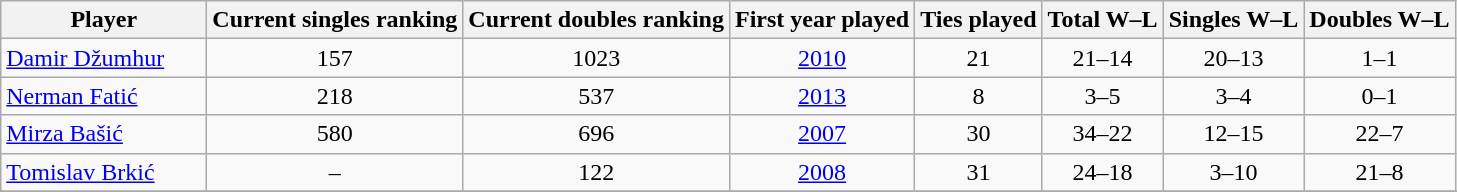<table class="wikitable" style=text-align:center>
<tr>
<th width=130>Player</th>
<th>Current singles ranking</th>
<th>Current doubles ranking</th>
<th>First year played</th>
<th>Ties played</th>
<th>Total W–L</th>
<th>Singles W–L</th>
<th>Doubles W–L</th>
</tr>
<tr>
<td align=left><a href='#'>Damir Džumhur</a></td>
<td>157</td>
<td>1023</td>
<td><a href='#'>2010</a></td>
<td>21</td>
<td>21–14</td>
<td>20–13</td>
<td>1–1</td>
</tr>
<tr>
<td align=left><a href='#'>Nerman Fatić</a></td>
<td>218</td>
<td>537</td>
<td><a href='#'>2013</a></td>
<td>8</td>
<td>3–5</td>
<td>3–4</td>
<td>0–1</td>
</tr>
<tr>
<td align=left><a href='#'>Mirza Bašić</a></td>
<td>580</td>
<td>696</td>
<td><a href='#'>2007</a></td>
<td>30</td>
<td>34–22</td>
<td>12–15</td>
<td>22–7</td>
</tr>
<tr>
<td align=left><a href='#'>Tomislav Brkić</a></td>
<td>–</td>
<td>122</td>
<td><a href='#'>2008</a></td>
<td>31</td>
<td>24–18</td>
<td>3–10</td>
<td>21–8</td>
</tr>
<tr>
</tr>
<tr>
</tr>
</table>
